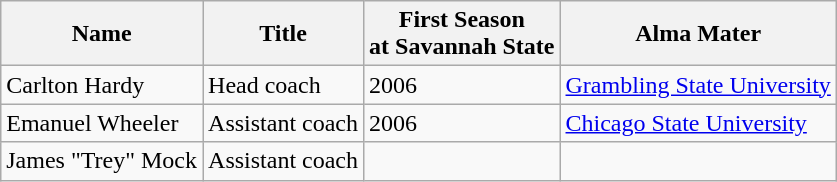<table class="wikitable">
<tr>
<th>Name</th>
<th>Title</th>
<th>First Season<br>at Savannah State</th>
<th>Alma Mater</th>
</tr>
<tr>
<td>Carlton Hardy</td>
<td>Head coach</td>
<td>2006</td>
<td><a href='#'>Grambling State University</a></td>
</tr>
<tr>
<td>Emanuel Wheeler</td>
<td>Assistant coach</td>
<td>2006</td>
<td><a href='#'>Chicago State University</a></td>
</tr>
<tr>
<td>James "Trey" Mock</td>
<td>Assistant coach</td>
<td></td>
<td></td>
</tr>
</table>
